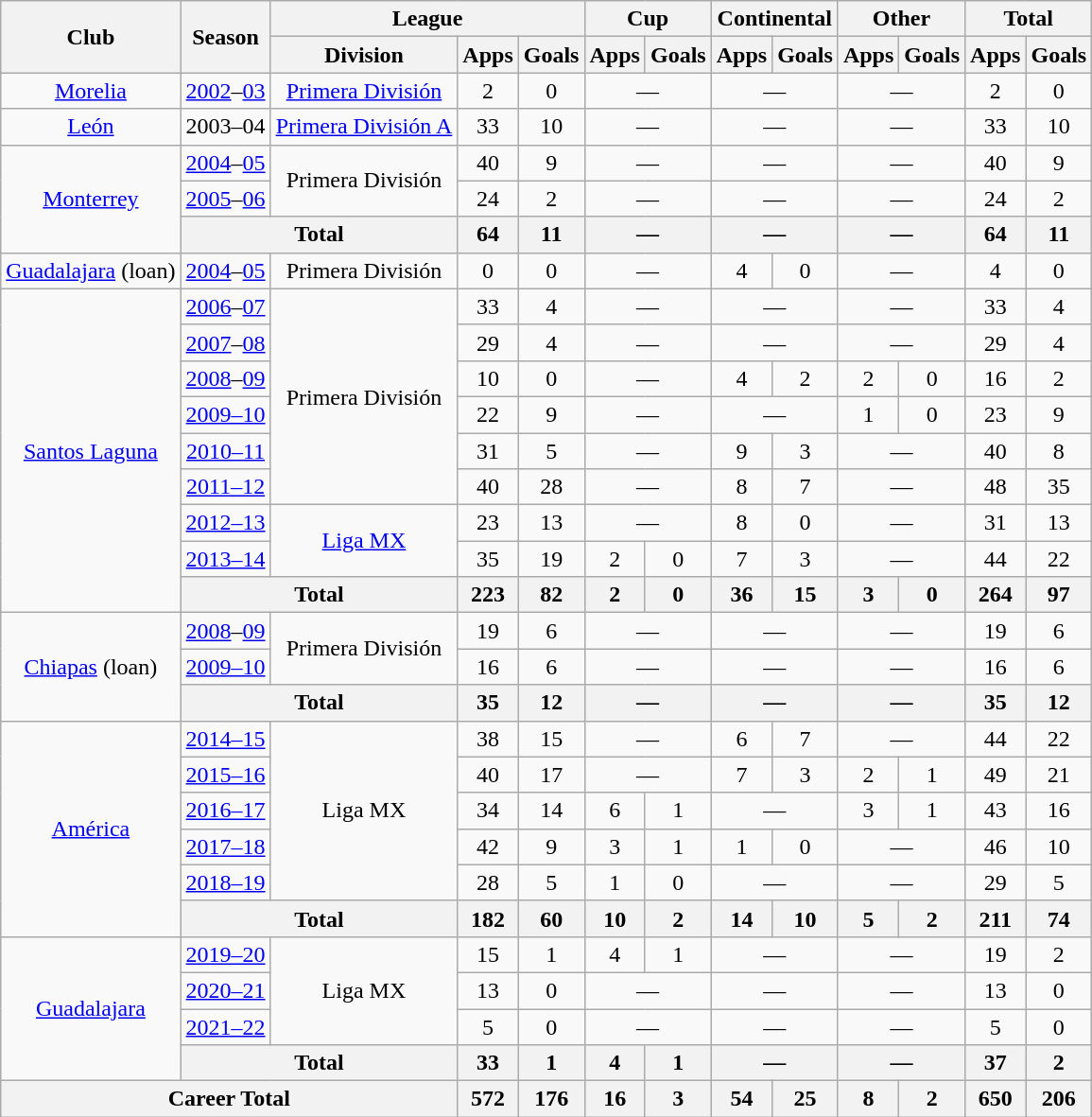<table class="wikitable" style="text-align:center">
<tr>
<th rowspan="2">Club</th>
<th rowspan="2">Season</th>
<th colspan="3">League</th>
<th colspan="2">Cup</th>
<th colspan="2">Continental</th>
<th colspan="2">Other</th>
<th colspan="2">Total</th>
</tr>
<tr>
<th>Division</th>
<th>Apps</th>
<th>Goals</th>
<th>Apps</th>
<th>Goals</th>
<th>Apps</th>
<th>Goals</th>
<th>Apps</th>
<th>Goals</th>
<th>Apps</th>
<th>Goals</th>
</tr>
<tr>
<td><a href='#'>Morelia</a></td>
<td><a href='#'>2002</a>–<a href='#'>03</a></td>
<td><a href='#'>Primera División</a></td>
<td>2</td>
<td>0</td>
<td colspan="2">—</td>
<td colspan="2">—</td>
<td colspan="2">—</td>
<td>2</td>
<td>0</td>
</tr>
<tr>
<td><a href='#'>León</a></td>
<td>2003–04</td>
<td><a href='#'>Primera División A</a></td>
<td>33</td>
<td>10</td>
<td colspan="2">—</td>
<td colspan="2">—</td>
<td colspan="2">—</td>
<td>33</td>
<td>10</td>
</tr>
<tr>
<td rowspan="3"><a href='#'>Monterrey</a></td>
<td><a href='#'>2004</a>–<a href='#'>05</a></td>
<td rowspan="2">Primera División</td>
<td>40</td>
<td>9</td>
<td colspan="2">—</td>
<td colspan="2">—</td>
<td colspan="2">—</td>
<td>40</td>
<td>9</td>
</tr>
<tr>
<td><a href='#'>2005</a>–<a href='#'>06</a></td>
<td>24</td>
<td>2</td>
<td colspan="2">—</td>
<td colspan="2">—</td>
<td colspan="2"colspan="2">—</td>
<td>24</td>
<td>2</td>
</tr>
<tr>
<th colspan="2">Total</th>
<th>64</th>
<th>11</th>
<th colspan="2">—</th>
<th colspan="2">—</th>
<th colspan="2">—</th>
<th>64</th>
<th>11</th>
</tr>
<tr>
<td><a href='#'>Guadalajara</a> (loan)</td>
<td><a href='#'>2004</a>–<a href='#'>05</a></td>
<td>Primera División</td>
<td>0</td>
<td>0</td>
<td colspan="2">—</td>
<td>4</td>
<td>0</td>
<td colspan="2">—</td>
<td>4</td>
<td>0</td>
</tr>
<tr>
<td rowspan="9"><a href='#'>Santos Laguna</a></td>
<td><a href='#'>2006</a>–<a href='#'>07</a></td>
<td rowspan="6">Primera División</td>
<td>33</td>
<td>4</td>
<td colspan="2">—</td>
<td colspan="2">—</td>
<td colspan="2">—</td>
<td>33</td>
<td>4</td>
</tr>
<tr>
<td><a href='#'>2007</a>–<a href='#'>08</a></td>
<td>29</td>
<td>4</td>
<td colspan="2">—</td>
<td colspan="2">—</td>
<td colspan="2">—</td>
<td>29</td>
<td>4</td>
</tr>
<tr>
<td><a href='#'>2008</a>–<a href='#'>09</a></td>
<td>10</td>
<td>0</td>
<td colspan="2">—</td>
<td>4</td>
<td>2</td>
<td>2</td>
<td>0</td>
<td>16</td>
<td>2</td>
</tr>
<tr>
<td><a href='#'>2009–10</a></td>
<td>22</td>
<td>9</td>
<td colspan="2">—</td>
<td colspan="2"colspan="2">—</td>
<td>1</td>
<td>0</td>
<td>23</td>
<td>9</td>
</tr>
<tr>
<td><a href='#'>2010–11</a></td>
<td>31</td>
<td>5</td>
<td colspan="2">—</td>
<td>9</td>
<td>3</td>
<td colspan="2">—</td>
<td>40</td>
<td>8</td>
</tr>
<tr>
<td><a href='#'>2011–12</a></td>
<td>40</td>
<td>28</td>
<td colspan="2">—</td>
<td>8</td>
<td>7</td>
<td colspan="2">—</td>
<td>48</td>
<td>35</td>
</tr>
<tr>
<td><a href='#'>2012–13</a></td>
<td rowspan="2"><a href='#'>Liga MX</a></td>
<td>23</td>
<td>13</td>
<td colspan="2">—</td>
<td>8</td>
<td>0</td>
<td colspan="2">—</td>
<td>31</td>
<td>13</td>
</tr>
<tr>
<td><a href='#'>2013–14</a></td>
<td>35</td>
<td>19</td>
<td>2</td>
<td>0</td>
<td>7</td>
<td>3</td>
<td colspan="2">—</td>
<td>44</td>
<td>22</td>
</tr>
<tr>
<th colspan="2">Total</th>
<th>223</th>
<th>82</th>
<th>2</th>
<th>0</th>
<th>36</th>
<th>15</th>
<th>3</th>
<th>0</th>
<th>264</th>
<th>97</th>
</tr>
<tr>
<td rowspan="3"><a href='#'>Chiapas</a> (loan)</td>
<td><a href='#'>2008</a>–<a href='#'>09</a></td>
<td rowspan="2">Primera División</td>
<td>19</td>
<td>6</td>
<td colspan="2">—</td>
<td colspan="2">—</td>
<td colspan="2">—</td>
<td>19</td>
<td>6</td>
</tr>
<tr>
<td><a href='#'>2009–10</a></td>
<td>16</td>
<td>6</td>
<td colspan="2">—</td>
<td colspan="2">—</td>
<td colspan="2">—</td>
<td>16</td>
<td>6</td>
</tr>
<tr>
<th colspan="2">Total</th>
<th>35</th>
<th>12</th>
<th colspan="2">—</th>
<th colspan="2">—</th>
<th colspan="2">—</th>
<th>35</th>
<th>12</th>
</tr>
<tr>
<td rowspan="6"><a href='#'>América</a></td>
<td><a href='#'>2014–15</a></td>
<td rowspan="5">Liga MX</td>
<td>38</td>
<td>15</td>
<td colspan="2">—</td>
<td>6</td>
<td>7</td>
<td colspan="2">—</td>
<td>44</td>
<td>22</td>
</tr>
<tr>
<td><a href='#'>2015–16</a></td>
<td>40</td>
<td>17</td>
<td colspan="2">—</td>
<td>7</td>
<td>3</td>
<td>2</td>
<td>1</td>
<td>49</td>
<td>21</td>
</tr>
<tr>
<td><a href='#'>2016–17</a></td>
<td>34</td>
<td>14</td>
<td>6</td>
<td>1</td>
<td colspan="2">—</td>
<td>3</td>
<td>1</td>
<td>43</td>
<td>16</td>
</tr>
<tr>
<td><a href='#'>2017–18</a></td>
<td>42</td>
<td>9</td>
<td>3</td>
<td>1</td>
<td>1</td>
<td>0</td>
<td colspan="2">—</td>
<td>46</td>
<td>10</td>
</tr>
<tr>
<td><a href='#'>2018–19</a></td>
<td>28</td>
<td>5</td>
<td>1</td>
<td>0</td>
<td colspan="2">—</td>
<td colspan="2">—</td>
<td>29</td>
<td>5</td>
</tr>
<tr>
<th colspan="2">Total</th>
<th>182</th>
<th>60</th>
<th>10</th>
<th>2</th>
<th>14</th>
<th>10</th>
<th>5</th>
<th>2</th>
<th>211</th>
<th>74</th>
</tr>
<tr>
<td rowspan="4"><a href='#'>Guadalajara</a></td>
<td><a href='#'>2019–20</a></td>
<td rowspan="3">Liga MX</td>
<td>15</td>
<td>1</td>
<td>4</td>
<td>1</td>
<td colspan="2">—</td>
<td colspan="2">—</td>
<td>19</td>
<td>2</td>
</tr>
<tr>
<td><a href='#'>2020–21</a></td>
<td>13</td>
<td>0</td>
<td colspan="2">—</td>
<td colspan="2">—</td>
<td colspan="2">—</td>
<td>13</td>
<td>0</td>
</tr>
<tr>
<td><a href='#'>2021–22</a></td>
<td>5</td>
<td>0</td>
<td colspan="2">—</td>
<td colspan="2">—</td>
<td colspan="2">—</td>
<td>5</td>
<td>0</td>
</tr>
<tr>
<th colspan="2">Total</th>
<th>33</th>
<th>1</th>
<th>4</th>
<th>1</th>
<th colspan="2">—</th>
<th colspan="2">—</th>
<th>37</th>
<th>2</th>
</tr>
<tr>
<th colspan="3">Career Total</th>
<th>572</th>
<th>176</th>
<th>16</th>
<th>3</th>
<th>54</th>
<th>25</th>
<th>8</th>
<th>2</th>
<th>650</th>
<th>206</th>
</tr>
</table>
